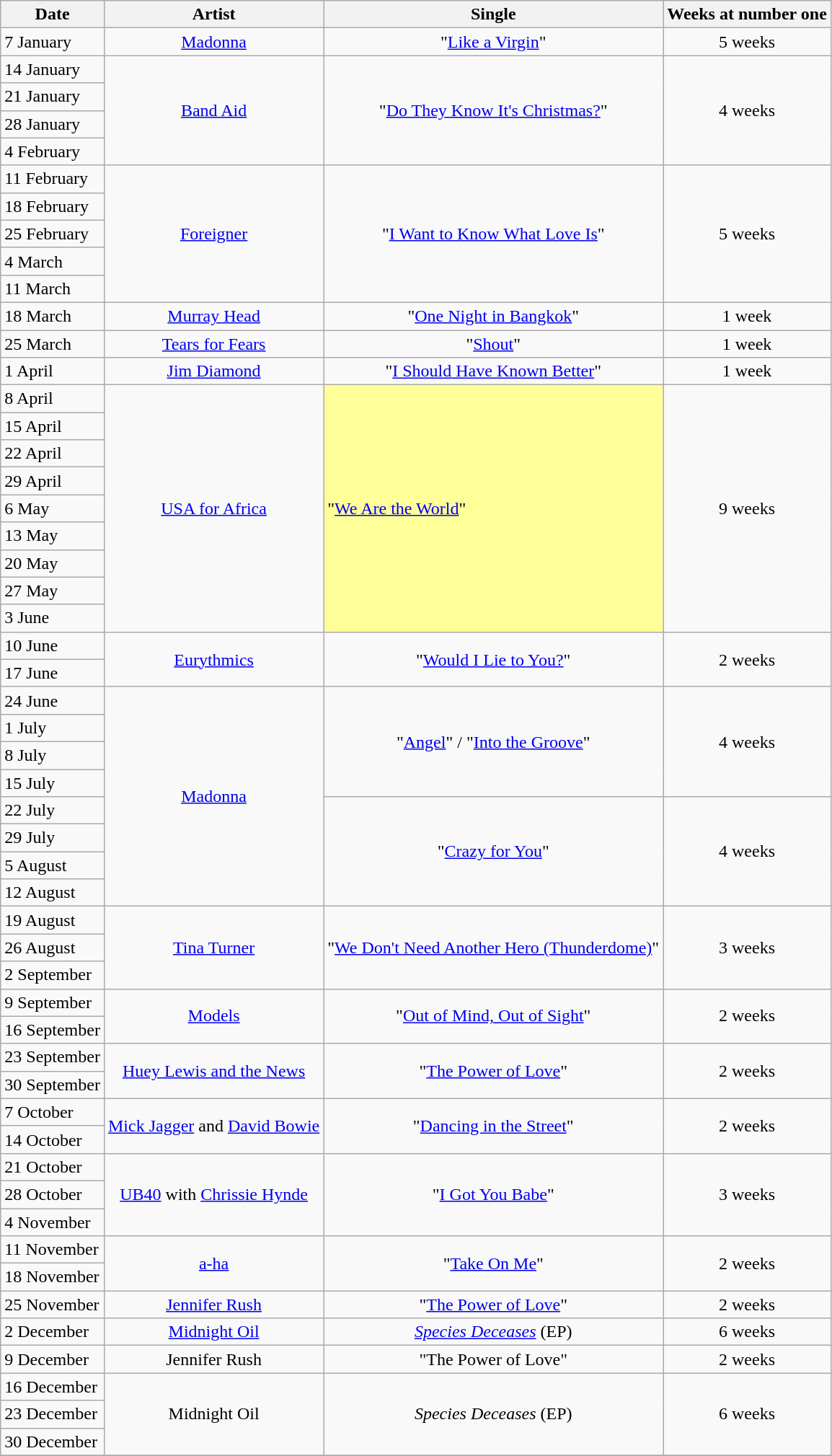<table class="wikitable">
<tr>
<th>Date</th>
<th>Artist</th>
<th>Single</th>
<th>Weeks at number one</th>
</tr>
<tr>
<td>7 January</td>
<td align="center"><a href='#'>Madonna</a></td>
<td align="center">"<a href='#'>Like a Virgin</a>"</td>
<td align="center">5 weeks</td>
</tr>
<tr>
<td>14 January</td>
<td rowspan="4" align="center"><a href='#'>Band Aid</a></td>
<td rowspan="4" align="center">"<a href='#'>Do They Know It's Christmas?</a>"</td>
<td rowspan="4" align="center">4 weeks</td>
</tr>
<tr>
<td>21 January</td>
</tr>
<tr>
<td>28 January</td>
</tr>
<tr>
<td>4 February</td>
</tr>
<tr>
<td>11 February</td>
<td rowspan="5" align="center"><a href='#'>Foreigner</a></td>
<td rowspan="5" align="center">"<a href='#'>I Want to Know What Love Is</a>"</td>
<td rowspan="5" align="center">5 weeks</td>
</tr>
<tr>
<td>18 February</td>
</tr>
<tr>
<td>25 February</td>
</tr>
<tr>
<td>4 March</td>
</tr>
<tr>
<td>11 March</td>
</tr>
<tr>
<td>18 March</td>
<td align="center"><a href='#'>Murray Head</a></td>
<td align="center">"<a href='#'>One Night in Bangkok</a>"</td>
<td align="center">1 week</td>
</tr>
<tr>
<td>25 March</td>
<td align="center"><a href='#'>Tears for Fears</a></td>
<td align="center">"<a href='#'>Shout</a>"</td>
<td align="center">1 week</td>
</tr>
<tr>
<td>1 April</td>
<td align="center"><a href='#'>Jim Diamond</a></td>
<td align="center">"<a href='#'>I Should Have Known Better</a>"</td>
<td align="center">1 week</td>
</tr>
<tr>
<td>8 April</td>
<td rowspan="9" align="center"><a href='#'>USA for Africa</a></td>
<td bgcolor=#FFFF99 align="left" rowspan="9" align="center">"<a href='#'>We Are the World</a>"</td>
<td rowspan="9" align="center">9 weeks</td>
</tr>
<tr>
<td>15 April</td>
</tr>
<tr>
<td>22 April</td>
</tr>
<tr>
<td>29 April</td>
</tr>
<tr>
<td>6 May</td>
</tr>
<tr>
<td>13 May</td>
</tr>
<tr>
<td>20 May</td>
</tr>
<tr>
<td>27 May</td>
</tr>
<tr>
<td>3 June</td>
</tr>
<tr>
<td>10 June</td>
<td rowspan="2" align="center"><a href='#'>Eurythmics</a></td>
<td rowspan="2" align="center">"<a href='#'>Would I Lie to You?</a>"</td>
<td rowspan="2" align="center">2 weeks</td>
</tr>
<tr>
<td>17 June</td>
</tr>
<tr>
<td>24 June</td>
<td rowspan="8" align="center"><a href='#'>Madonna</a></td>
<td rowspan="4" align="center">"<a href='#'>Angel</a>" / "<a href='#'>Into the Groove</a>"</td>
<td rowspan="4" align="center">4 weeks</td>
</tr>
<tr>
<td>1 July</td>
</tr>
<tr>
<td>8 July</td>
</tr>
<tr>
<td>15 July</td>
</tr>
<tr>
<td>22 July</td>
<td rowspan="4" align="center">"<a href='#'>Crazy for You</a>"</td>
<td rowspan="4" align="center">4 weeks</td>
</tr>
<tr>
<td>29 July</td>
</tr>
<tr>
<td>5 August</td>
</tr>
<tr>
<td>12 August</td>
</tr>
<tr>
<td>19 August</td>
<td rowspan="3" align="center"><a href='#'>Tina Turner</a></td>
<td rowspan="3" align="center">"<a href='#'>We Don't Need Another Hero (Thunderdome)</a>"</td>
<td rowspan="3" align="center">3 weeks</td>
</tr>
<tr>
<td>26 August</td>
</tr>
<tr>
<td>2 September</td>
</tr>
<tr>
<td>9 September</td>
<td rowspan="2" align="center"><a href='#'>Models</a></td>
<td rowspan="2" align="center">"<a href='#'>Out of Mind, Out of Sight</a>"</td>
<td rowspan="2" align="center">2 weeks</td>
</tr>
<tr>
<td>16 September</td>
</tr>
<tr>
<td>23 September</td>
<td rowspan="2" align="center"><a href='#'>Huey Lewis and the News</a></td>
<td rowspan="2" align="center">"<a href='#'>The Power of Love</a>"</td>
<td rowspan="2" align="center">2 weeks</td>
</tr>
<tr>
<td>30 September</td>
</tr>
<tr>
<td>7 October</td>
<td rowspan="2" align="center"><a href='#'>Mick Jagger</a> and <a href='#'>David Bowie</a></td>
<td rowspan="2" align="center">"<a href='#'>Dancing in the Street</a>"</td>
<td rowspan="2" align="center">2 weeks</td>
</tr>
<tr>
<td>14 October</td>
</tr>
<tr>
<td>21 October</td>
<td rowspan="3" align="center"><a href='#'>UB40</a> with <a href='#'>Chrissie Hynde</a></td>
<td rowspan="3" align="center">"<a href='#'>I Got You Babe</a>"</td>
<td rowspan="3" align="center">3 weeks</td>
</tr>
<tr>
<td>28 October</td>
</tr>
<tr>
<td>4 November</td>
</tr>
<tr>
<td>11 November</td>
<td rowspan="2" align="center"><a href='#'>a-ha</a></td>
<td rowspan="2" align="center">"<a href='#'>Take On Me</a>"</td>
<td rowspan="2" align="center">2 weeks</td>
</tr>
<tr>
<td>18 November</td>
</tr>
<tr>
<td>25 November</td>
<td align="center"><a href='#'>Jennifer Rush</a></td>
<td align="center">"<a href='#'>The Power of Love</a>"</td>
<td align="center">2 weeks</td>
</tr>
<tr>
<td>2 December</td>
<td align="center"><a href='#'>Midnight Oil</a></td>
<td align="center"><em><a href='#'>Species Deceases</a></em> (EP)</td>
<td align="center">6 weeks</td>
</tr>
<tr>
<td>9 December</td>
<td align="center">Jennifer Rush</td>
<td align="center">"The Power of Love"</td>
<td align="center">2 weeks</td>
</tr>
<tr>
<td>16 December</td>
<td rowspan="3" align="center">Midnight Oil</td>
<td rowspan="3" align="center"><em>Species Deceases</em> (EP)</td>
<td rowspan="3" align="center">6 weeks</td>
</tr>
<tr>
<td>23 December</td>
</tr>
<tr>
<td>30 December</td>
</tr>
<tr>
</tr>
</table>
